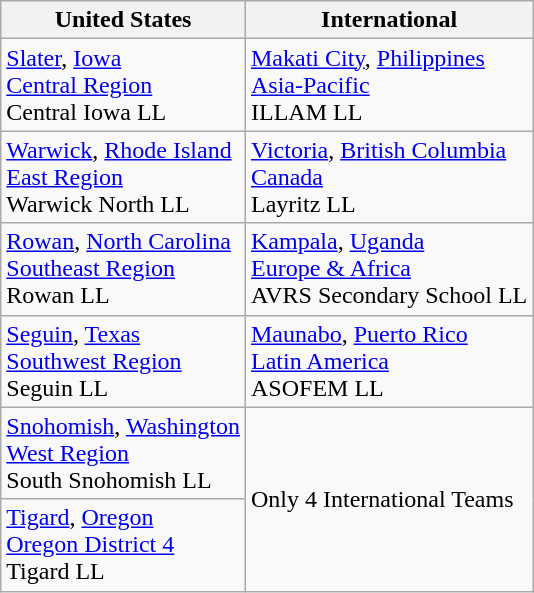<table class="wikitable">
<tr>
<th>United States</th>
<th>International</th>
</tr>
<tr>
<td> <a href='#'>Slater</a>, <a href='#'>Iowa</a> <br> <a href='#'>Central Region</a> <br> Central Iowa LL</td>
<td> <a href='#'>Makati City</a>, <a href='#'>Philippines</a> <br> <a href='#'>Asia-Pacific</a> <br> ILLAM LL</td>
</tr>
<tr>
<td> <a href='#'>Warwick</a>, <a href='#'>Rhode Island</a> <br> <a href='#'>East Region</a> <br> Warwick North LL</td>
<td> <a href='#'>Victoria</a>, <a href='#'>British Columbia</a> <br> <a href='#'>Canada</a> <br> Layritz LL</td>
</tr>
<tr>
<td> <a href='#'>Rowan</a>, <a href='#'>North Carolina</a> <br> <a href='#'>Southeast Region</a> <br> Rowan LL</td>
<td> <a href='#'>Kampala</a>, <a href='#'>Uganda</a> <br> <a href='#'>Europe & Africa</a> <br> AVRS Secondary School LL</td>
</tr>
<tr>
<td> <a href='#'>Seguin</a>, <a href='#'>Texas</a> <br> <a href='#'>Southwest Region</a> <br> Seguin LL</td>
<td> <a href='#'>Maunabo</a>, <a href='#'>Puerto Rico</a> <br> <a href='#'>Latin America</a>  <br> ASOFEM LL</td>
</tr>
<tr>
<td> <a href='#'>Snohomish</a>, <a href='#'>Washington</a> <br> <a href='#'>West Region</a> <br> South Snohomish LL</td>
<td rowspan=2>Only 4 International Teams</td>
</tr>
<tr>
<td> <a href='#'>Tigard</a>, <a href='#'>Oregon</a> <br> <a href='#'>Oregon District 4</a> <br> Tigard LL</td>
</tr>
</table>
